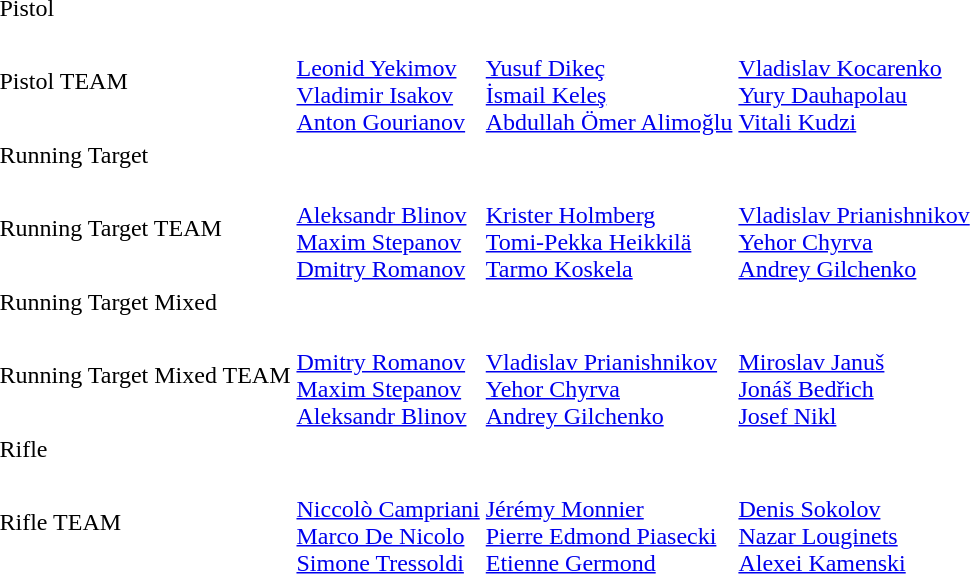<table>
<tr>
<td>Pistol</td>
<td></td>
<td></td>
<td></td>
</tr>
<tr>
<td>Pistol TEAM</td>
<td><br><a href='#'>Leonid Yekimov</a><br><a href='#'>Vladimir Isakov</a><br><a href='#'>Anton Gourianov</a></td>
<td><br><a href='#'>Yusuf Dikeç</a><br><a href='#'>İsmail Keleş</a><br><a href='#'>Abdullah Ömer Alimoğlu</a></td>
<td><br><a href='#'>Vladislav Kocarenko</a><br><a href='#'>Yury Dauhapolau</a><br><a href='#'>Vitali Kudzi</a></td>
</tr>
<tr>
<td>Running Target</td>
<td></td>
<td></td>
<td></td>
</tr>
<tr>
<td>Running Target TEAM</td>
<td><br><a href='#'>Aleksandr Blinov</a><br><a href='#'>Maxim Stepanov</a><br><a href='#'>Dmitry Romanov</a></td>
<td><br><a href='#'>Krister Holmberg</a><br><a href='#'>Tomi-Pekka Heikkilä</a><br><a href='#'>Tarmo Koskela</a></td>
<td><br><a href='#'>Vladislav Prianishnikov</a><br><a href='#'>Yehor Chyrva</a><br><a href='#'>Andrey Gilchenko</a></td>
</tr>
<tr>
<td>Running Target Mixed</td>
<td></td>
<td></td>
<td></td>
</tr>
<tr>
<td>Running Target Mixed TEAM</td>
<td><br><a href='#'>Dmitry Romanov</a><br><a href='#'>Maxim Stepanov</a><br><a href='#'>Aleksandr Blinov</a></td>
<td><br><a href='#'>Vladislav Prianishnikov</a><br><a href='#'>Yehor Chyrva</a><br><a href='#'>Andrey Gilchenko</a></td>
<td><br><a href='#'>Miroslav Januš</a><br><a href='#'>Jonáš Bedřich</a><br><a href='#'>Josef Nikl</a></td>
</tr>
<tr>
<td>Rifle</td>
<td></td>
<td></td>
<td></td>
</tr>
<tr>
<td>Rifle TEAM</td>
<td><br><a href='#'>Niccolò Campriani</a><br><a href='#'>Marco De Nicolo</a><br><a href='#'>Simone Tressoldi</a></td>
<td><br><a href='#'>Jérémy Monnier</a><br><a href='#'>Pierre Edmond Piasecki</a><br><a href='#'>Etienne Germond</a></td>
<td><br><a href='#'>Denis Sokolov</a><br><a href='#'>Nazar Louginets</a><br><a href='#'>Alexei Kamenski</a></td>
</tr>
</table>
